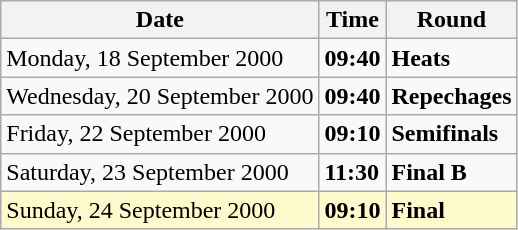<table class="wikitable">
<tr>
<th>Date</th>
<th>Time</th>
<th>Round</th>
</tr>
<tr>
<td>Monday, 18 September 2000</td>
<td><strong>09:40</strong></td>
<td><strong>Heats</strong></td>
</tr>
<tr>
<td>Wednesday, 20 September 2000</td>
<td><strong>09:40</strong></td>
<td><strong>Repechages</strong></td>
</tr>
<tr>
<td>Friday, 22 September 2000</td>
<td><strong>09:10</strong></td>
<td><strong>Semifinals</strong></td>
</tr>
<tr>
<td>Saturday, 23 September 2000</td>
<td><strong>11:30</strong></td>
<td><strong>Final B</strong></td>
</tr>
<tr>
<td style=background:lemonchiffon>Sunday, 24 September 2000</td>
<td style=background:lemonchiffon><strong>09:10</strong></td>
<td style=background:lemonchiffon><strong>Final</strong></td>
</tr>
</table>
